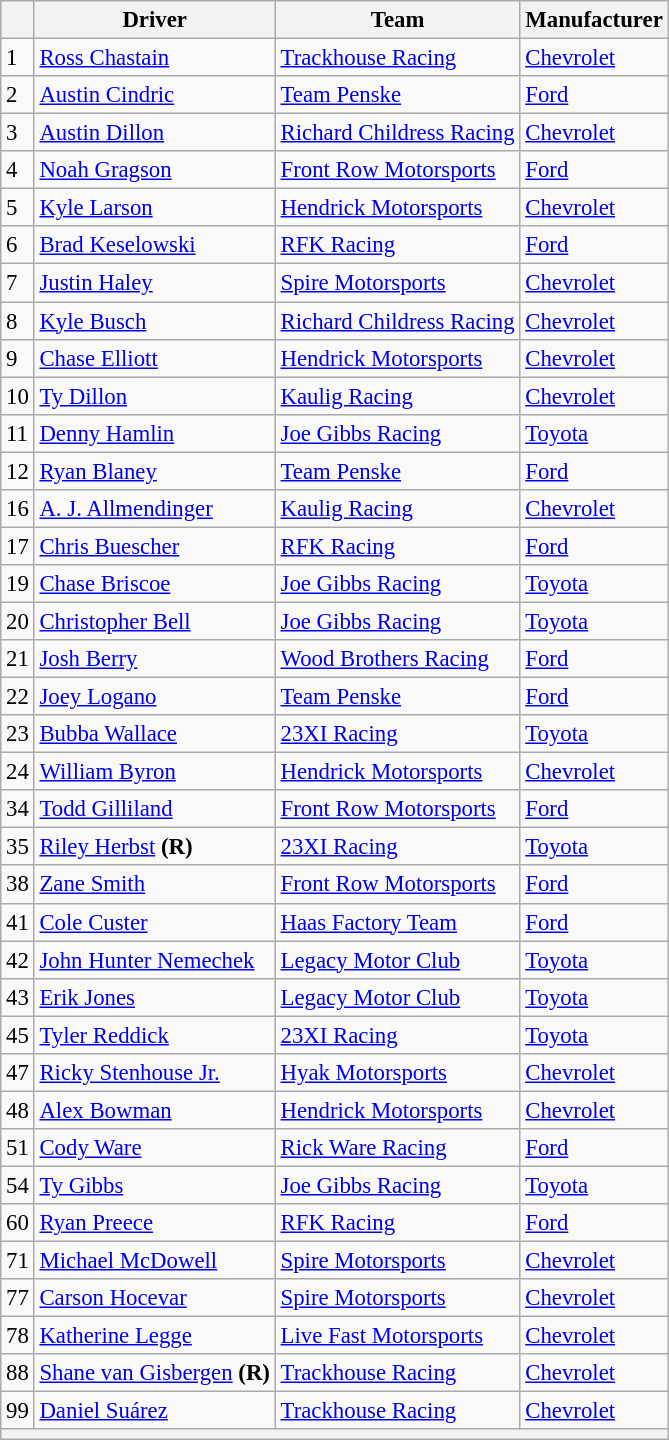<table class="wikitable" style="font-size:95%">
<tr>
<th></th>
<th>Driver</th>
<th>Team</th>
<th>Manufacturer</th>
</tr>
<tr>
<td>1</td>
<td><a href='#'>Ross Chastain</a></td>
<td><a href='#'>Trackhouse Racing</a></td>
<td><a href='#'>Chevrolet</a></td>
</tr>
<tr>
<td>2</td>
<td><a href='#'>Austin Cindric</a></td>
<td><a href='#'>Team Penske</a></td>
<td><a href='#'>Ford</a></td>
</tr>
<tr>
<td>3</td>
<td><a href='#'>Austin Dillon</a></td>
<td><a href='#'>Richard Childress Racing</a></td>
<td><a href='#'>Chevrolet</a></td>
</tr>
<tr>
<td>4</td>
<td><a href='#'>Noah Gragson</a></td>
<td><a href='#'>Front Row Motorsports</a></td>
<td><a href='#'>Ford</a></td>
</tr>
<tr>
<td>5</td>
<td><a href='#'>Kyle Larson</a></td>
<td><a href='#'>Hendrick Motorsports</a></td>
<td><a href='#'>Chevrolet</a></td>
</tr>
<tr>
<td>6</td>
<td><a href='#'>Brad Keselowski</a></td>
<td><a href='#'>RFK Racing</a></td>
<td><a href='#'>Ford</a></td>
</tr>
<tr>
<td>7</td>
<td><a href='#'>Justin Haley</a></td>
<td><a href='#'>Spire Motorsports</a></td>
<td><a href='#'>Chevrolet</a></td>
</tr>
<tr>
<td>8</td>
<td><a href='#'>Kyle Busch</a></td>
<td><a href='#'>Richard Childress Racing</a></td>
<td><a href='#'>Chevrolet</a></td>
</tr>
<tr>
<td>9</td>
<td><a href='#'>Chase Elliott</a></td>
<td><a href='#'>Hendrick Motorsports</a></td>
<td><a href='#'>Chevrolet</a></td>
</tr>
<tr>
<td>10</td>
<td><a href='#'>Ty Dillon</a></td>
<td><a href='#'>Kaulig Racing</a></td>
<td><a href='#'>Chevrolet</a></td>
</tr>
<tr>
<td>11</td>
<td><a href='#'>Denny Hamlin</a></td>
<td><a href='#'>Joe Gibbs Racing</a></td>
<td><a href='#'>Toyota</a></td>
</tr>
<tr>
<td>12</td>
<td><a href='#'>Ryan Blaney</a></td>
<td><a href='#'>Team Penske</a></td>
<td><a href='#'>Ford</a></td>
</tr>
<tr>
<td>16</td>
<td><a href='#'>A. J. Allmendinger</a></td>
<td><a href='#'>Kaulig Racing</a></td>
<td><a href='#'>Chevrolet</a></td>
</tr>
<tr>
<td>17</td>
<td><a href='#'>Chris Buescher</a></td>
<td><a href='#'>RFK Racing</a></td>
<td><a href='#'>Ford</a></td>
</tr>
<tr>
<td>19</td>
<td><a href='#'>Chase Briscoe</a></td>
<td><a href='#'>Joe Gibbs Racing</a></td>
<td><a href='#'>Toyota</a></td>
</tr>
<tr>
<td>20</td>
<td><a href='#'>Christopher Bell</a></td>
<td><a href='#'>Joe Gibbs Racing</a></td>
<td><a href='#'>Toyota</a></td>
</tr>
<tr>
<td>21</td>
<td><a href='#'>Josh Berry</a></td>
<td><a href='#'>Wood Brothers Racing</a></td>
<td><a href='#'>Ford</a></td>
</tr>
<tr>
<td>22</td>
<td><a href='#'>Joey Logano</a></td>
<td><a href='#'>Team Penske</a></td>
<td><a href='#'>Ford</a></td>
</tr>
<tr>
<td>23</td>
<td><a href='#'>Bubba Wallace</a></td>
<td><a href='#'>23XI Racing</a></td>
<td><a href='#'>Toyota</a></td>
</tr>
<tr>
<td>24</td>
<td><a href='#'>William Byron</a></td>
<td><a href='#'>Hendrick Motorsports</a></td>
<td><a href='#'>Chevrolet</a></td>
</tr>
<tr>
<td>34</td>
<td><a href='#'>Todd Gilliland</a></td>
<td><a href='#'>Front Row Motorsports</a></td>
<td><a href='#'>Ford</a></td>
</tr>
<tr>
<td>35</td>
<td><a href='#'>Riley Herbst</a> <strong>(R)</strong></td>
<td><a href='#'>23XI Racing</a></td>
<td><a href='#'>Toyota</a></td>
</tr>
<tr>
<td>38</td>
<td><a href='#'>Zane Smith</a></td>
<td><a href='#'>Front Row Motorsports</a></td>
<td><a href='#'>Ford</a></td>
</tr>
<tr>
<td>41</td>
<td><a href='#'>Cole Custer</a></td>
<td><a href='#'>Haas Factory Team</a></td>
<td><a href='#'>Ford</a></td>
</tr>
<tr>
<td>42</td>
<td><a href='#'>John Hunter Nemechek</a></td>
<td><a href='#'>Legacy Motor Club</a></td>
<td><a href='#'>Toyota</a></td>
</tr>
<tr>
<td>43</td>
<td><a href='#'>Erik Jones</a></td>
<td><a href='#'>Legacy Motor Club</a></td>
<td><a href='#'>Toyota</a></td>
</tr>
<tr>
<td>45</td>
<td><a href='#'>Tyler Reddick</a></td>
<td><a href='#'>23XI Racing</a></td>
<td><a href='#'>Toyota</a></td>
</tr>
<tr>
<td>47</td>
<td><a href='#'>Ricky Stenhouse Jr.</a></td>
<td><a href='#'>Hyak Motorsports</a></td>
<td><a href='#'>Chevrolet</a></td>
</tr>
<tr>
<td>48</td>
<td><a href='#'>Alex Bowman</a></td>
<td><a href='#'>Hendrick Motorsports</a></td>
<td><a href='#'>Chevrolet</a></td>
</tr>
<tr>
<td>51</td>
<td><a href='#'>Cody Ware</a></td>
<td><a href='#'>Rick Ware Racing</a></td>
<td><a href='#'>Ford</a></td>
</tr>
<tr>
<td>54</td>
<td><a href='#'>Ty Gibbs</a></td>
<td><a href='#'>Joe Gibbs Racing</a></td>
<td><a href='#'>Toyota</a></td>
</tr>
<tr>
<td>60</td>
<td><a href='#'>Ryan Preece</a></td>
<td><a href='#'>RFK Racing</a></td>
<td><a href='#'>Ford</a></td>
</tr>
<tr>
<td>71</td>
<td><a href='#'>Michael McDowell</a></td>
<td><a href='#'>Spire Motorsports</a></td>
<td><a href='#'>Chevrolet</a></td>
</tr>
<tr>
<td>77</td>
<td><a href='#'>Carson Hocevar</a></td>
<td><a href='#'>Spire Motorsports</a></td>
<td><a href='#'>Chevrolet</a></td>
</tr>
<tr>
<td>78</td>
<td><a href='#'>Katherine Legge</a></td>
<td><a href='#'>Live Fast Motorsports</a></td>
<td><a href='#'>Chevrolet</a></td>
</tr>
<tr>
<td>88</td>
<td><a href='#'>Shane van Gisbergen</a> <strong>(R)</strong></td>
<td><a href='#'>Trackhouse Racing</a></td>
<td><a href='#'>Chevrolet</a></td>
</tr>
<tr>
<td>99</td>
<td><a href='#'>Daniel Suárez</a></td>
<td><a href='#'>Trackhouse Racing</a></td>
<td><a href='#'>Chevrolet</a></td>
</tr>
<tr>
<th colspan="4"></th>
</tr>
</table>
